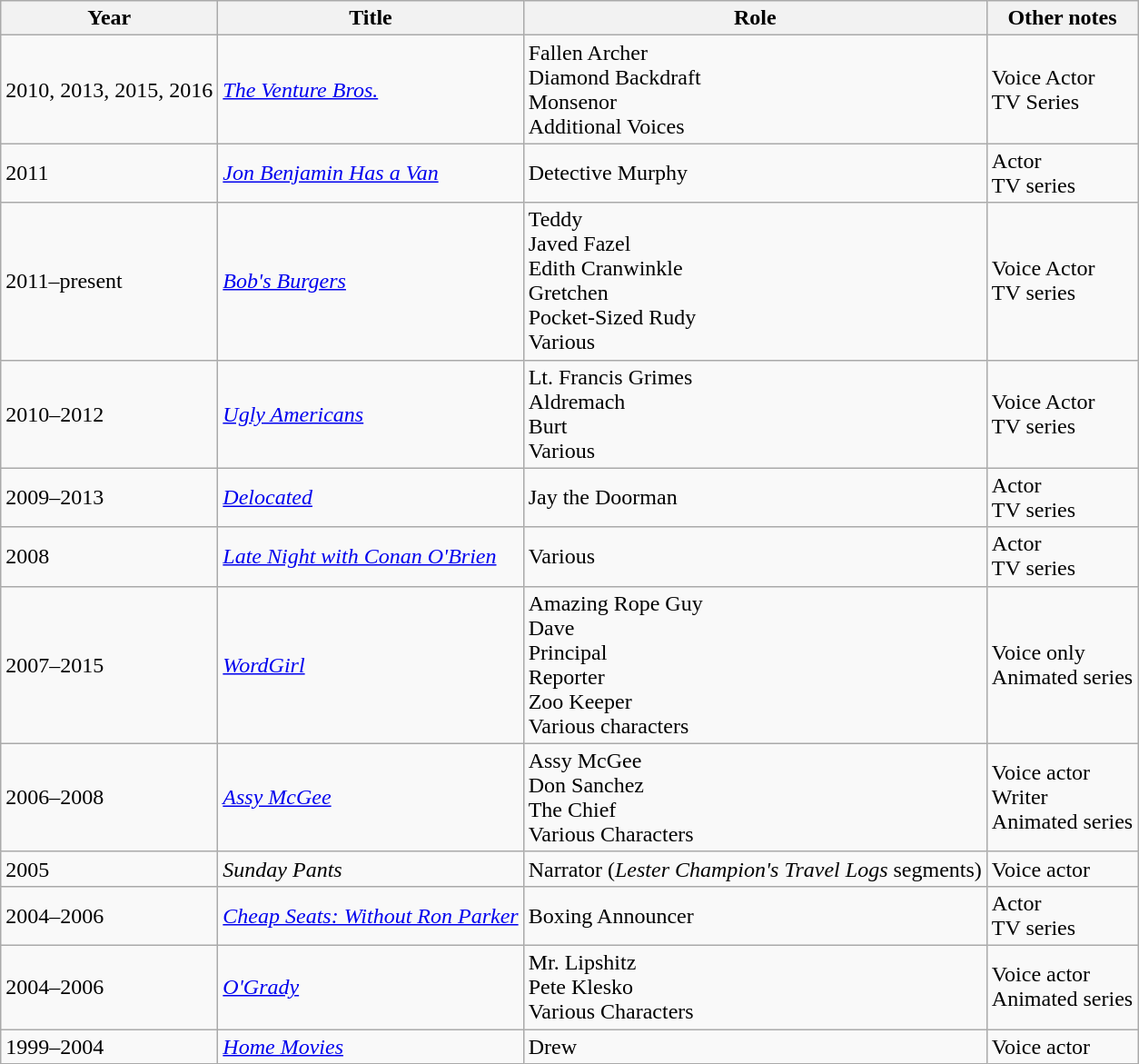<table class="wikitable">
<tr>
<th>Year</th>
<th>Title</th>
<th>Role</th>
<th>Other notes</th>
</tr>
<tr>
<td>2010, 2013, 2015, 2016</td>
<td><em><a href='#'>The Venture Bros.</a></em></td>
<td>Fallen Archer<br>Diamond Backdraft<br>Monsenor<br>Additional Voices</td>
<td>Voice Actor<br>TV Series</td>
</tr>
<tr>
<td>2011</td>
<td><em><a href='#'>Jon Benjamin Has a Van</a></em></td>
<td>Detective Murphy</td>
<td>Actor<br>TV series</td>
</tr>
<tr>
<td>2011–present</td>
<td><em><a href='#'>Bob's Burgers</a></em></td>
<td>Teddy<br>Javed Fazel<br>Edith Cranwinkle<br>Gretchen<br>Pocket-Sized Rudy<br>Various</td>
<td>Voice Actor<br>TV series</td>
</tr>
<tr>
<td>2010–2012</td>
<td><em><a href='#'>Ugly Americans</a></em></td>
<td>Lt. Francis Grimes<br>Aldremach<br>Burt<br>Various</td>
<td>Voice Actor<br>TV series</td>
</tr>
<tr>
<td>2009–2013</td>
<td><em><a href='#'>Delocated</a></em></td>
<td>Jay the Doorman</td>
<td>Actor<br>TV series</td>
</tr>
<tr>
<td>2008</td>
<td><em><a href='#'>Late Night with Conan O'Brien</a></em></td>
<td>Various</td>
<td>Actor<br>TV series</td>
</tr>
<tr>
<td>2007–2015</td>
<td><em><a href='#'>WordGirl</a></em></td>
<td>Amazing Rope Guy<br>Dave<br>Principal<br>Reporter<br>Zoo Keeper<br>Various characters</td>
<td>Voice only<br>Animated series</td>
</tr>
<tr>
<td>2006–2008</td>
<td><em><a href='#'>Assy McGee</a></em></td>
<td>Assy McGee<br>Don Sanchez<br>The Chief<br>Various Characters</td>
<td>Voice actor<br>Writer<br>Animated series</td>
</tr>
<tr>
<td>2005</td>
<td><em>Sunday Pants</em></td>
<td>Narrator (<em>Lester Champion's Travel Logs</em> segments)</td>
<td>Voice actor</td>
</tr>
<tr>
<td>2004–2006</td>
<td><em><a href='#'>Cheap Seats: Without Ron Parker</a></em></td>
<td>Boxing Announcer</td>
<td>Actor<br>TV series</td>
</tr>
<tr>
<td>2004–2006</td>
<td><em><a href='#'>O'Grady</a></em></td>
<td>Mr. Lipshitz<br>Pete Klesko<br>Various Characters</td>
<td>Voice actor<br>Animated series</td>
</tr>
<tr>
<td>1999–2004</td>
<td><em><a href='#'>Home Movies</a></em></td>
<td>Drew</td>
<td>Voice actor</td>
</tr>
</table>
